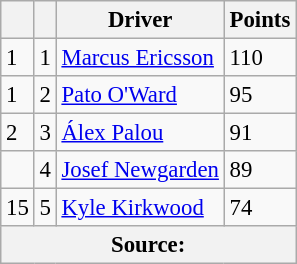<table class="wikitable" style="font-size: 95%;">
<tr>
<th scope="col"></th>
<th scope="col"></th>
<th scope="col">Driver</th>
<th scope="col">Points</th>
</tr>
<tr>
<td align="left"> 1</td>
<td align="center">1</td>
<td> <a href='#'>Marcus Ericsson</a></td>
<td align="left">110</td>
</tr>
<tr>
<td align="left"> 1</td>
<td align="center">2</td>
<td> <a href='#'>Pato O'Ward</a></td>
<td align="left">95</td>
</tr>
<tr>
<td align="left"> 2</td>
<td align="center">3</td>
<td> <a href='#'>Álex Palou</a></td>
<td align="left">91</td>
</tr>
<tr>
<td align="left"></td>
<td align="center">4</td>
<td> <a href='#'>Josef Newgarden</a></td>
<td align="left">89</td>
</tr>
<tr>
<td align="left"> 15</td>
<td align="center">5</td>
<td> <a href='#'>Kyle Kirkwood</a></td>
<td align="left">74</td>
</tr>
<tr>
<th colspan=4>Source:</th>
</tr>
</table>
